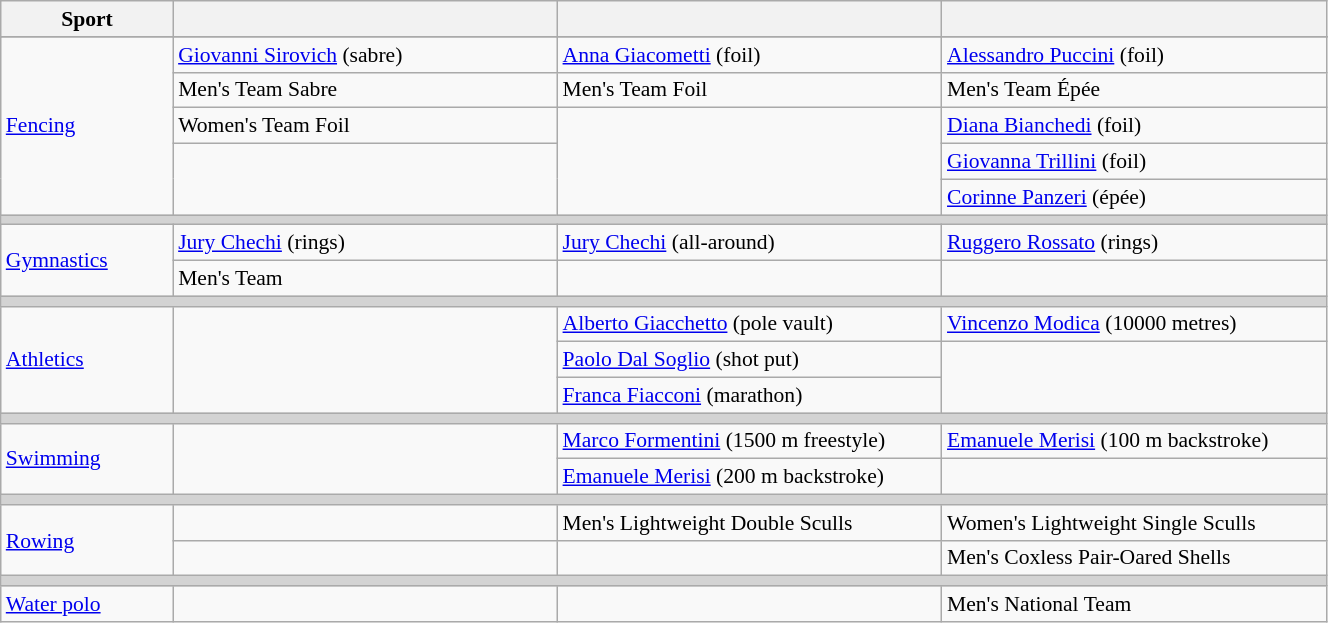<table class="wikitable" width=70% style="font-size:90%; text-align:left;">
<tr>
<th width=13%>Sport</th>
<th width=29%></th>
<th width=29%></th>
<th width=29%></th>
</tr>
<tr>
</tr>
<tr>
<td rowspan=5> <a href='#'>Fencing</a></td>
<td><a href='#'>Giovanni Sirovich</a> (sabre)</td>
<td><a href='#'>Anna Giacometti</a> (foil)</td>
<td><a href='#'>Alessandro Puccini</a> (foil)</td>
</tr>
<tr>
<td>Men's Team Sabre</td>
<td>Men's Team Foil</td>
<td>Men's Team Épée</td>
</tr>
<tr>
<td>Women's Team Foil</td>
<td rowspan=3></td>
<td><a href='#'>Diana Bianchedi</a> (foil)</td>
</tr>
<tr>
<td rowspan=2></td>
<td><a href='#'>Giovanna Trillini</a> (foil)</td>
</tr>
<tr>
<td><a href='#'>Corinne Panzeri</a> (épée)</td>
</tr>
<tr bgcolor=lightgrey>
<td colspan=4></td>
</tr>
<tr>
<td rowspan=2> <a href='#'>Gymnastics</a></td>
<td><a href='#'>Jury Chechi</a> (rings)</td>
<td><a href='#'>Jury Chechi</a> (all-around)</td>
<td><a href='#'>Ruggero Rossato</a> (rings)</td>
</tr>
<tr>
<td>Men's Team</td>
<td></td>
<td></td>
</tr>
<tr bgcolor=lightgrey>
<td colspan=4></td>
</tr>
<tr>
<td rowspan=3> <a href='#'>Athletics</a></td>
<td rowspan=3></td>
<td><a href='#'>Alberto Giacchetto</a> (pole vault)</td>
<td><a href='#'>Vincenzo Modica</a> (10000 metres)</td>
</tr>
<tr>
<td><a href='#'>Paolo Dal Soglio</a> (shot put)</td>
<td rowspan=2></td>
</tr>
<tr>
<td><a href='#'>Franca Fiacconi</a> (marathon)</td>
</tr>
<tr bgcolor=lightgrey>
<td colspan=4></td>
</tr>
<tr>
<td rowspan=2> <a href='#'>Swimming</a></td>
<td rowspan=2></td>
<td><a href='#'>Marco Formentini</a> (1500 m freestyle)</td>
<td><a href='#'>Emanuele Merisi</a> (100 m backstroke)</td>
</tr>
<tr>
<td><a href='#'>Emanuele Merisi</a> (200 m backstroke)</td>
<td></td>
</tr>
<tr bgcolor=lightgrey>
<td colspan=4></td>
</tr>
<tr>
<td rowspan=2> <a href='#'>Rowing</a></td>
<td></td>
<td>Men's Lightweight Double Sculls</td>
<td>Women's Lightweight Single Sculls</td>
</tr>
<tr>
<td></td>
<td></td>
<td>Men's Coxless Pair-Oared Shells</td>
</tr>
<tr bgcolor=lightgrey>
<td colspan=4></td>
</tr>
<tr>
<td rowspan=1> <a href='#'>Water polo</a></td>
<td></td>
<td></td>
<td>Men's National Team</td>
</tr>
</table>
